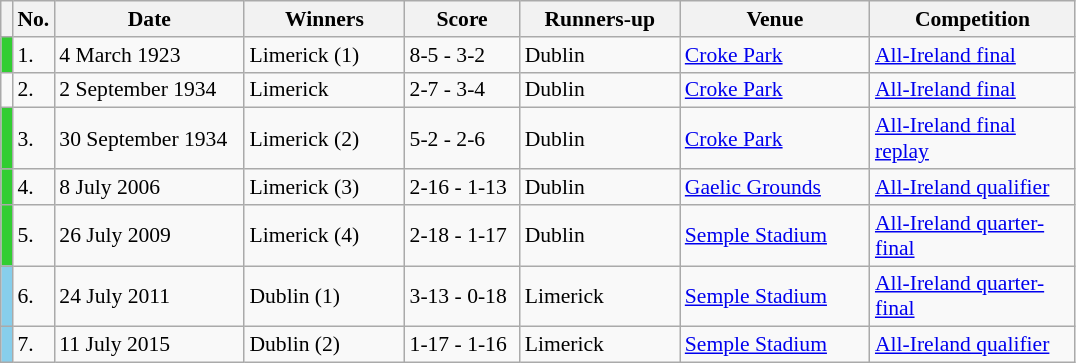<table class="wikitable" style="font-size:90%">
<tr>
<th width=1></th>
<th width=5>No.</th>
<th width=120>Date</th>
<th width=100>Winners</th>
<th width=70>Score</th>
<th width=100>Runners-up</th>
<th width=120>Venue</th>
<th width=130>Competition</th>
</tr>
<tr>
<td style="background-color:#32CD32"></td>
<td>1.</td>
<td>4 March 1923</td>
<td>Limerick (1)</td>
<td>8-5 - 3-2</td>
<td>Dublin</td>
<td><a href='#'>Croke Park</a></td>
<td><a href='#'>All-Ireland final</a></td>
</tr>
<tr>
<td></td>
<td>2.</td>
<td>2 September 1934</td>
<td>Limerick</td>
<td>2-7 - 3-4</td>
<td>Dublin</td>
<td><a href='#'>Croke Park</a></td>
<td><a href='#'>All-Ireland final</a></td>
</tr>
<tr>
<td style="background-color:#32CD32"></td>
<td>3.</td>
<td>30 September 1934</td>
<td>Limerick (2)</td>
<td>5-2 - 2-6</td>
<td>Dublin</td>
<td><a href='#'>Croke Park</a></td>
<td><a href='#'>All-Ireland final replay</a></td>
</tr>
<tr>
<td style="background-color:#32CD32"></td>
<td>4.</td>
<td>8 July 2006</td>
<td>Limerick (3)</td>
<td>2-16 - 1-13</td>
<td>Dublin</td>
<td><a href='#'>Gaelic Grounds</a></td>
<td><a href='#'>All-Ireland qualifier</a></td>
</tr>
<tr>
<td style="background-color:#32CD32"></td>
<td>5.</td>
<td>26 July 2009</td>
<td>Limerick (4)</td>
<td>2-18 - 1-17</td>
<td>Dublin</td>
<td><a href='#'>Semple Stadium</a></td>
<td><a href='#'>All-Ireland quarter-final</a></td>
</tr>
<tr>
<td style="background-color:#87CEEB"></td>
<td>6.</td>
<td>24 July 2011</td>
<td>Dublin (1)</td>
<td>3-13 - 0-18</td>
<td>Limerick</td>
<td><a href='#'>Semple Stadium</a></td>
<td><a href='#'>All-Ireland quarter-final</a></td>
</tr>
<tr>
<td style="background-color:#87CEEB"></td>
<td>7.</td>
<td>11 July 2015</td>
<td>Dublin (2)</td>
<td>1-17 - 1-16</td>
<td>Limerick</td>
<td><a href='#'>Semple Stadium</a></td>
<td><a href='#'>All-Ireland qualifier</a></td>
</tr>
</table>
